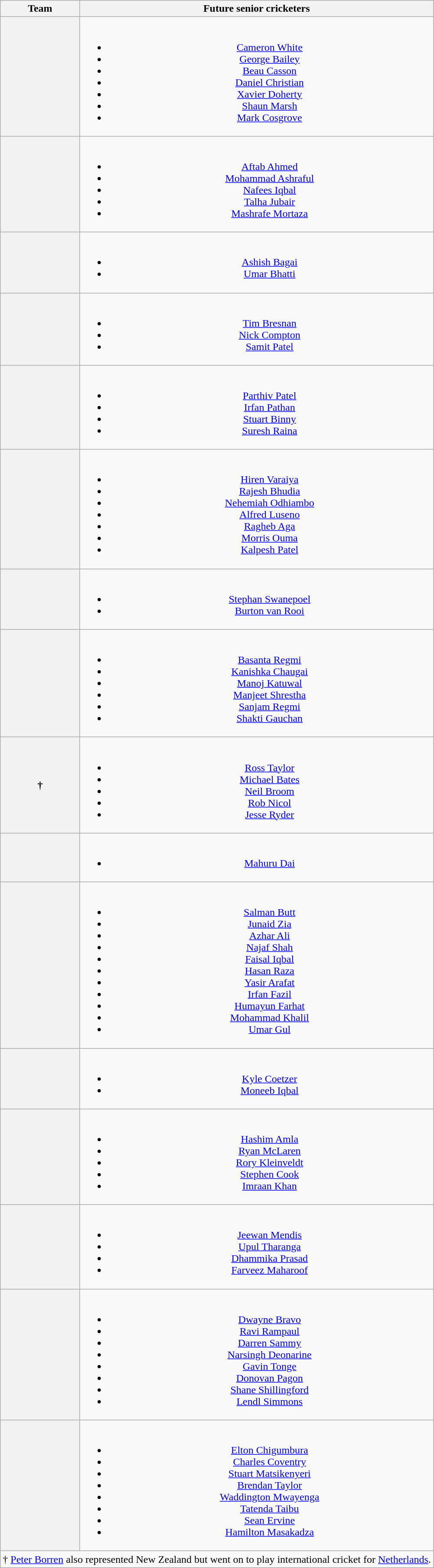<table class="wikitable plainrowheaders" style="text-align:center;">
<tr>
<th scope="col">Team</th>
<th scope="col">Future senior cricketers</th>
</tr>
<tr>
<th></th>
<td><br><ul><li><a href='#'>Cameron White</a></li><li><a href='#'>George Bailey</a></li><li><a href='#'>Beau Casson</a></li><li><a href='#'>Daniel Christian</a></li><li><a href='#'>Xavier Doherty</a></li><li><a href='#'>Shaun Marsh</a></li><li><a href='#'>Mark Cosgrove</a></li></ul></td>
</tr>
<tr>
<th></th>
<td><br><ul><li><a href='#'>Aftab Ahmed</a></li><li><a href='#'>Mohammad Ashraful</a></li><li><a href='#'>Nafees Iqbal</a></li><li><a href='#'>Talha Jubair</a></li><li><a href='#'>Mashrafe Mortaza</a></li></ul></td>
</tr>
<tr>
<th></th>
<td><br><ul><li><a href='#'>Ashish Bagai</a></li><li><a href='#'>Umar Bhatti</a></li></ul></td>
</tr>
<tr>
<th></th>
<td><br><ul><li><a href='#'>Tim Bresnan</a></li><li><a href='#'>Nick Compton</a></li><li><a href='#'>Samit Patel</a></li></ul></td>
</tr>
<tr>
<th></th>
<td><br><ul><li><a href='#'>Parthiv Patel</a></li><li><a href='#'>Irfan Pathan</a></li><li><a href='#'>Stuart Binny</a></li><li><a href='#'>Suresh Raina</a></li></ul></td>
</tr>
<tr>
<th></th>
<td><br><ul><li><a href='#'>Hiren Varaiya</a></li><li><a href='#'>Rajesh Bhudia</a></li><li><a href='#'>Nehemiah Odhiambo</a></li><li><a href='#'>Alfred Luseno</a></li><li><a href='#'>Ragheb Aga</a></li><li><a href='#'>Morris Ouma</a></li><li><a href='#'>Kalpesh Patel</a></li></ul></td>
</tr>
<tr>
<th></th>
<td><br><ul><li><a href='#'>Stephan Swanepoel</a></li><li><a href='#'>Burton van Rooi</a></li></ul></td>
</tr>
<tr>
<th></th>
<td><br><ul><li><a href='#'>Basanta Regmi</a></li><li><a href='#'>Kanishka Chaugai</a></li><li><a href='#'>Manoj Katuwal</a></li><li><a href='#'>Manjeet Shrestha</a></li><li><a href='#'>Sanjam Regmi</a></li><li><a href='#'>Shakti Gauchan</a></li></ul></td>
</tr>
<tr>
<th>†</th>
<td><br><ul><li><a href='#'>Ross Taylor</a></li><li><a href='#'>Michael Bates</a></li><li><a href='#'>Neil Broom</a></li><li><a href='#'>Rob Nicol</a></li><li><a href='#'>Jesse Ryder</a></li></ul></td>
</tr>
<tr>
<th></th>
<td><br><ul><li><a href='#'>Mahuru Dai</a></li></ul></td>
</tr>
<tr>
<th></th>
<td><br><ul><li><a href='#'>Salman Butt</a></li><li><a href='#'>Junaid Zia</a></li><li><a href='#'>Azhar Ali</a></li><li><a href='#'>Najaf Shah</a></li><li><a href='#'>Faisal Iqbal</a></li><li><a href='#'>Hasan Raza</a></li><li><a href='#'>Yasir Arafat</a></li><li><a href='#'>Irfan Fazil</a></li><li><a href='#'>Humayun Farhat</a></li><li><a href='#'>Mohammad Khalil</a></li><li><a href='#'>Umar Gul</a></li></ul></td>
</tr>
<tr>
<th></th>
<td><br><ul><li><a href='#'>Kyle Coetzer</a></li><li><a href='#'>Moneeb Iqbal</a></li></ul></td>
</tr>
<tr>
<th></th>
<td><br><ul><li><a href='#'>Hashim Amla</a></li><li><a href='#'>Ryan McLaren</a></li><li><a href='#'>Rory Kleinveldt</a></li><li><a href='#'>Stephen Cook</a></li><li><a href='#'>Imraan Khan</a></li></ul></td>
</tr>
<tr>
<th></th>
<td><br><ul><li><a href='#'>Jeewan Mendis</a></li><li><a href='#'>Upul Tharanga</a></li><li><a href='#'>Dhammika Prasad</a></li><li><a href='#'>Farveez Maharoof</a></li></ul></td>
</tr>
<tr>
<th></th>
<td><br><ul><li><a href='#'>Dwayne Bravo</a></li><li><a href='#'>Ravi Rampaul</a></li><li><a href='#'>Darren Sammy</a></li><li><a href='#'>Narsingh Deonarine</a></li><li><a href='#'>Gavin Tonge</a></li><li><a href='#'>Donovan Pagon</a></li><li><a href='#'>Shane Shillingford</a></li><li><a href='#'>Lendl Simmons</a></li></ul></td>
</tr>
<tr>
<th></th>
<td><br><ul><li><a href='#'>Elton Chigumbura</a></li><li><a href='#'>Charles Coventry</a></li><li><a href='#'>Stuart Matsikenyeri</a></li><li><a href='#'>Brendan Taylor</a></li><li><a href='#'>Waddington Mwayenga</a></li><li><a href='#'>Tatenda Taibu</a></li><li><a href='#'>Sean Ervine</a></li><li><a href='#'>Hamilton Masakadza</a></li></ul></td>
</tr>
<tr>
<td colspan="2">† <a href='#'>Peter Borren</a> also represented New Zealand but went on to play international cricket for <a href='#'>Netherlands</a>.</td>
</tr>
</table>
